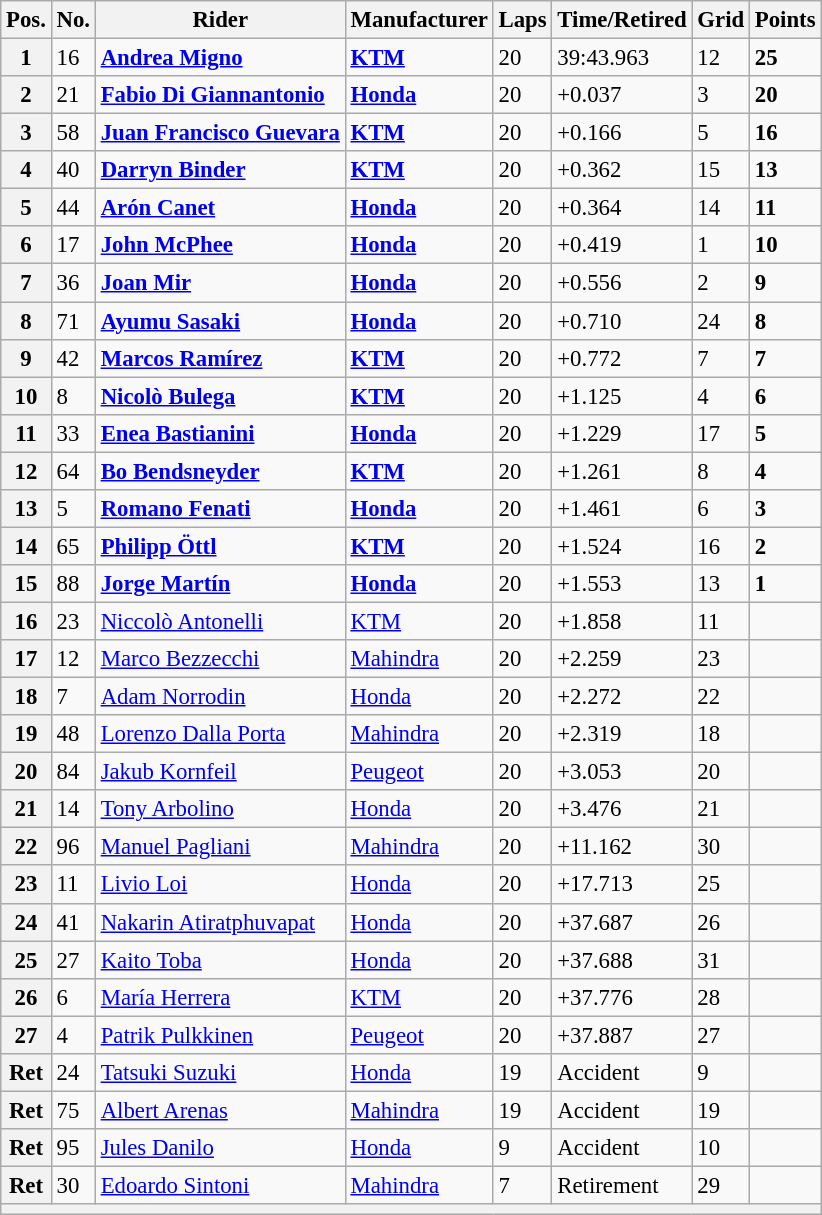<table class="wikitable" style="font-size: 95%;">
<tr>
<th>Pos.</th>
<th>No.</th>
<th>Rider</th>
<th>Manufacturer</th>
<th>Laps</th>
<th>Time/Retired</th>
<th>Grid</th>
<th>Points</th>
</tr>
<tr>
<th>1</th>
<td>16</td>
<td> <strong><a href='#'>Andrea Migno</a></strong></td>
<td><strong><a href='#'>KTM</a></strong></td>
<td>20</td>
<td>39:43.963</td>
<td>12</td>
<td><strong>25</strong></td>
</tr>
<tr>
<th>2</th>
<td>21</td>
<td> <strong><a href='#'>Fabio Di Giannantonio</a></strong></td>
<td><strong><a href='#'>Honda</a></strong></td>
<td>20</td>
<td>+0.037</td>
<td>3</td>
<td><strong>20</strong></td>
</tr>
<tr>
<th>3</th>
<td>58</td>
<td> <strong><a href='#'>Juan Francisco Guevara</a></strong></td>
<td><strong><a href='#'>KTM</a></strong></td>
<td>20</td>
<td>+0.166</td>
<td>5</td>
<td><strong>16</strong></td>
</tr>
<tr>
<th>4</th>
<td>40</td>
<td> <strong><a href='#'>Darryn Binder</a></strong></td>
<td><strong><a href='#'>KTM</a></strong></td>
<td>20</td>
<td>+0.362</td>
<td>15</td>
<td><strong>13</strong></td>
</tr>
<tr>
<th>5</th>
<td>44</td>
<td> <strong><a href='#'>Arón Canet</a></strong></td>
<td><strong><a href='#'>Honda</a></strong></td>
<td>20</td>
<td>+0.364</td>
<td>14</td>
<td><strong>11</strong></td>
</tr>
<tr>
<th>6</th>
<td>17</td>
<td> <strong><a href='#'>John McPhee</a></strong></td>
<td><strong><a href='#'>Honda</a></strong></td>
<td>20</td>
<td>+0.419</td>
<td>1</td>
<td><strong>10</strong></td>
</tr>
<tr>
<th>7</th>
<td>36</td>
<td> <strong><a href='#'>Joan Mir</a></strong></td>
<td><strong><a href='#'>Honda</a></strong></td>
<td>20</td>
<td>+0.556</td>
<td>2</td>
<td><strong>9</strong></td>
</tr>
<tr>
<th>8</th>
<td>71</td>
<td> <strong><a href='#'>Ayumu Sasaki</a></strong></td>
<td><strong><a href='#'>Honda</a></strong></td>
<td>20</td>
<td>+0.710</td>
<td>24</td>
<td><strong>8</strong></td>
</tr>
<tr>
<th>9</th>
<td>42</td>
<td> <strong><a href='#'>Marcos Ramírez</a></strong></td>
<td><strong><a href='#'>KTM</a></strong></td>
<td>20</td>
<td>+0.772</td>
<td>7</td>
<td><strong>7</strong></td>
</tr>
<tr>
<th>10</th>
<td>8</td>
<td> <strong><a href='#'>Nicolò Bulega</a></strong></td>
<td><strong><a href='#'>KTM</a></strong></td>
<td>20</td>
<td>+1.125</td>
<td>4</td>
<td><strong>6</strong></td>
</tr>
<tr>
<th>11</th>
<td>33</td>
<td> <strong><a href='#'>Enea Bastianini</a></strong></td>
<td><strong><a href='#'>Honda</a></strong></td>
<td>20</td>
<td>+1.229</td>
<td>17</td>
<td><strong>5</strong></td>
</tr>
<tr>
<th>12</th>
<td>64</td>
<td> <strong><a href='#'>Bo Bendsneyder</a></strong></td>
<td><strong><a href='#'>KTM</a></strong></td>
<td>20</td>
<td>+1.261</td>
<td>8</td>
<td><strong>4</strong></td>
</tr>
<tr>
<th>13</th>
<td>5</td>
<td> <strong><a href='#'>Romano Fenati</a></strong></td>
<td><strong><a href='#'>Honda</a></strong></td>
<td>20</td>
<td>+1.461</td>
<td>6</td>
<td><strong>3</strong></td>
</tr>
<tr>
<th>14</th>
<td>65</td>
<td> <strong><a href='#'>Philipp Öttl</a></strong></td>
<td><strong><a href='#'>KTM</a></strong></td>
<td>20</td>
<td>+1.524</td>
<td>16</td>
<td><strong>2</strong></td>
</tr>
<tr>
<th>15</th>
<td>88</td>
<td> <strong><a href='#'>Jorge Martín</a></strong></td>
<td><strong><a href='#'>Honda</a></strong></td>
<td>20</td>
<td>+1.553</td>
<td>13</td>
<td><strong>1</strong></td>
</tr>
<tr>
<th>16</th>
<td>23</td>
<td> <a href='#'>Niccolò Antonelli</a></td>
<td><a href='#'>KTM</a></td>
<td>20</td>
<td>+1.858</td>
<td>11</td>
<td></td>
</tr>
<tr>
<th>17</th>
<td>12</td>
<td> <a href='#'>Marco Bezzecchi</a></td>
<td><a href='#'>Mahindra</a></td>
<td>20</td>
<td>+2.259</td>
<td>23</td>
<td></td>
</tr>
<tr>
<th>18</th>
<td>7</td>
<td> <a href='#'>Adam Norrodin</a></td>
<td><a href='#'>Honda</a></td>
<td>20</td>
<td>+2.272</td>
<td>22</td>
<td></td>
</tr>
<tr>
<th>19</th>
<td>48</td>
<td> <a href='#'>Lorenzo Dalla Porta</a></td>
<td><a href='#'>Mahindra</a></td>
<td>20</td>
<td>+2.319</td>
<td>18</td>
<td></td>
</tr>
<tr>
<th>20</th>
<td>84</td>
<td> <a href='#'>Jakub Kornfeil</a></td>
<td><a href='#'>Peugeot</a></td>
<td>20</td>
<td>+3.053</td>
<td>20</td>
<td></td>
</tr>
<tr>
<th>21</th>
<td>14</td>
<td> <a href='#'>Tony Arbolino</a></td>
<td><a href='#'>Honda</a></td>
<td>20</td>
<td>+3.476</td>
<td>21</td>
<td></td>
</tr>
<tr>
<th>22</th>
<td>96</td>
<td> <a href='#'>Manuel Pagliani</a></td>
<td><a href='#'>Mahindra</a></td>
<td>20</td>
<td>+11.162</td>
<td>30</td>
<td></td>
</tr>
<tr>
<th>23</th>
<td>11</td>
<td> <a href='#'>Livio Loi</a></td>
<td><a href='#'>Honda</a></td>
<td>20</td>
<td>+17.713</td>
<td>25</td>
<td></td>
</tr>
<tr>
<th>24</th>
<td>41</td>
<td> <a href='#'>Nakarin Atiratphuvapat</a></td>
<td><a href='#'>Honda</a></td>
<td>20</td>
<td>+37.687</td>
<td>26</td>
<td></td>
</tr>
<tr>
<th>25</th>
<td>27</td>
<td> <a href='#'>Kaito Toba</a></td>
<td><a href='#'>Honda</a></td>
<td>20</td>
<td>+37.688</td>
<td>31</td>
<td></td>
</tr>
<tr>
<th>26</th>
<td>6</td>
<td> <a href='#'>María Herrera</a></td>
<td><a href='#'>KTM</a></td>
<td>20</td>
<td>+37.776</td>
<td>28</td>
<td></td>
</tr>
<tr>
<th>27</th>
<td>4</td>
<td> <a href='#'>Patrik Pulkkinen</a></td>
<td><a href='#'>Peugeot</a></td>
<td>20</td>
<td>+37.887</td>
<td>27</td>
<td></td>
</tr>
<tr>
<th>Ret</th>
<td>24</td>
<td> <a href='#'>Tatsuki Suzuki</a></td>
<td><a href='#'>Honda</a></td>
<td>19</td>
<td>Accident</td>
<td>9</td>
<td></td>
</tr>
<tr>
<th>Ret</th>
<td>75</td>
<td> <a href='#'>Albert Arenas</a></td>
<td><a href='#'>Mahindra</a></td>
<td>19</td>
<td>Accident</td>
<td>19</td>
<td></td>
</tr>
<tr>
<th>Ret</th>
<td>95</td>
<td> <a href='#'>Jules Danilo</a></td>
<td><a href='#'>Honda</a></td>
<td>9</td>
<td>Accident</td>
<td>10</td>
<td></td>
</tr>
<tr>
<th>Ret</th>
<td>30</td>
<td> <a href='#'>Edoardo Sintoni</a></td>
<td><a href='#'>Mahindra</a></td>
<td>7</td>
<td>Retirement</td>
<td>29</td>
<td></td>
</tr>
<tr>
<th colspan=8></th>
</tr>
</table>
